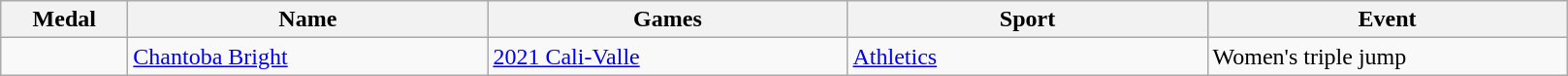<table class="sortable wikitable">
<tr>
<th style="width:5em">Medal</th>
<th style="width:15em">Name</th>
<th style="width:15em">Games</th>
<th style="width:15em">Sport</th>
<th style="width:15em">Event</th>
</tr>
<tr>
<td></td>
<td><a href='#'>Chantoba Bright</a></td>
<td><a href='#'>2021 Cali-Valle</a></td>
<td> <a href='#'>Athletics</a></td>
<td>Women's triple jump</td>
</tr>
</table>
